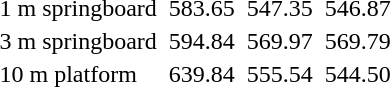<table>
<tr>
<td>1 m springboard</td>
<td></td>
<td>583.65</td>
<td></td>
<td>547.35</td>
<td></td>
<td>546.87</td>
</tr>
<tr>
<td>3 m springboard</td>
<td></td>
<td>594.84</td>
<td></td>
<td>569.97</td>
<td></td>
<td>569.79</td>
</tr>
<tr>
<td>10 m platform</td>
<td></td>
<td>639.84</td>
<td></td>
<td>555.54</td>
<td></td>
<td>544.50</td>
</tr>
</table>
